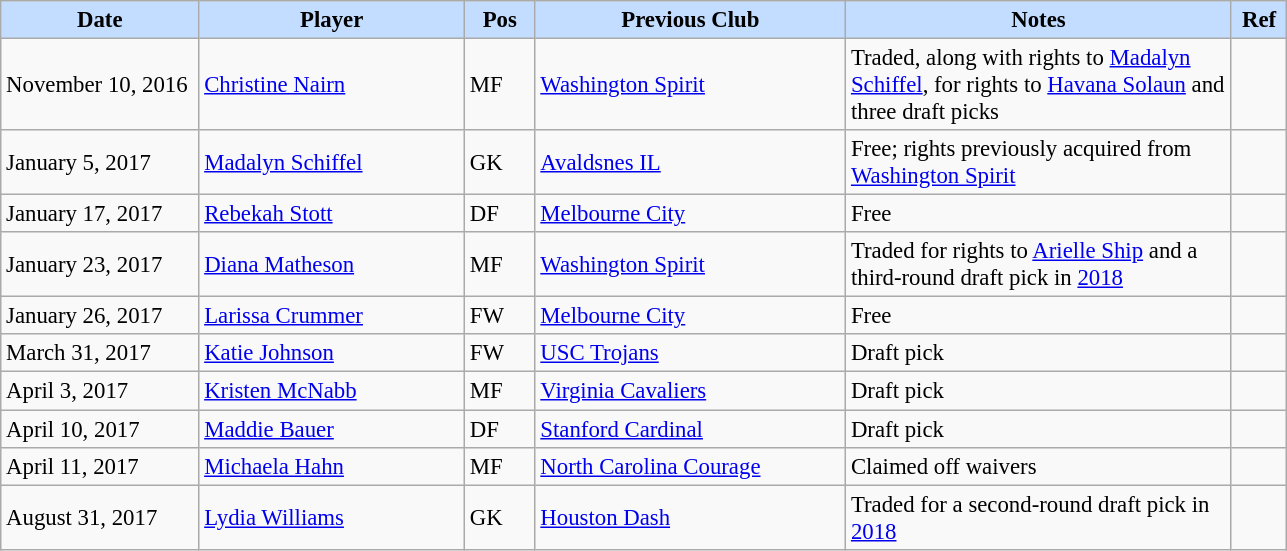<table class="wikitable" style="text-align:left; font-size:95%;">
<tr>
<th style="background:#c2ddff; width:125px;">Date</th>
<th style="background:#c2ddff; width:170px;">Player</th>
<th style="background:#c2ddff; width:40px;">Pos</th>
<th style="background:#c2ddff; width:200px;">Previous Club</th>
<th style="background:#c2ddff; width:250px;">Notes</th>
<th style="background:#c2ddff; width:30px;">Ref</th>
</tr>
<tr>
<td>November 10, 2016</td>
<td> <a href='#'>Christine Nairn</a></td>
<td>MF</td>
<td> <a href='#'>Washington Spirit</a></td>
<td>Traded, along with rights to <a href='#'>Madalyn Schiffel</a>, for rights to <a href='#'>Havana Solaun</a> and three draft picks</td>
<td></td>
</tr>
<tr>
<td>January 5, 2017</td>
<td> <a href='#'>Madalyn Schiffel</a></td>
<td>GK</td>
<td> <a href='#'>Avaldsnes IL</a></td>
<td>Free; rights previously acquired from <a href='#'>Washington Spirit</a></td>
<td></td>
</tr>
<tr>
<td>January 17, 2017</td>
<td> <a href='#'>Rebekah Stott</a></td>
<td>DF</td>
<td> <a href='#'>Melbourne City</a></td>
<td>Free</td>
<td></td>
</tr>
<tr>
<td>January 23, 2017</td>
<td> <a href='#'>Diana Matheson</a></td>
<td>MF</td>
<td> <a href='#'>Washington Spirit</a></td>
<td>Traded for rights to <a href='#'>Arielle Ship</a> and a third-round draft pick in <a href='#'>2018</a></td>
<td></td>
</tr>
<tr>
<td>January 26, 2017</td>
<td> <a href='#'>Larissa Crummer</a></td>
<td>FW</td>
<td> <a href='#'>Melbourne City</a></td>
<td>Free</td>
<td></td>
</tr>
<tr>
<td>March 31, 2017</td>
<td> <a href='#'>Katie Johnson</a></td>
<td>FW</td>
<td> <a href='#'>USC Trojans</a></td>
<td>Draft pick</td>
<td></td>
</tr>
<tr>
<td>April 3, 2017</td>
<td> <a href='#'>Kristen McNabb</a></td>
<td>MF</td>
<td> <a href='#'>Virginia Cavaliers</a></td>
<td>Draft pick</td>
<td></td>
</tr>
<tr>
<td>April 10, 2017</td>
<td> <a href='#'>Maddie Bauer</a></td>
<td>DF</td>
<td> <a href='#'>Stanford Cardinal</a></td>
<td>Draft pick</td>
<td></td>
</tr>
<tr>
<td>April 11, 2017</td>
<td> <a href='#'>Michaela Hahn</a></td>
<td>MF</td>
<td> <a href='#'>North Carolina Courage</a></td>
<td>Claimed off waivers</td>
<td></td>
</tr>
<tr>
<td>August 31, 2017</td>
<td> <a href='#'>Lydia Williams</a></td>
<td>GK</td>
<td> <a href='#'>Houston Dash</a></td>
<td>Traded for a second-round draft pick in <a href='#'>2018</a></td>
<td></td>
</tr>
</table>
